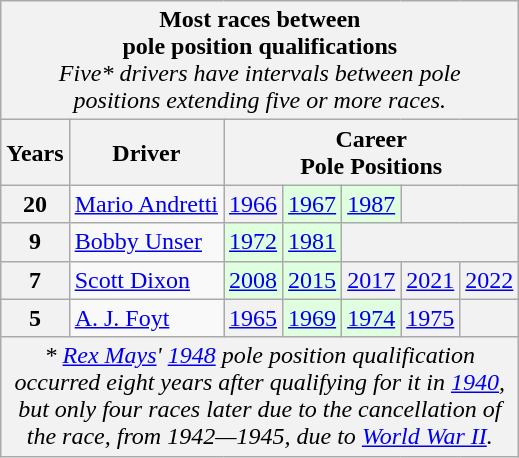<table class="wikitable">
<tr>
<td style="background:#F2F2F2;" align="center" colspan="7"><strong>Most races between<br>pole position qualifications</strong><br><em>Five* drivers have intervals between pole<br>positions extending five or more races.</em></td>
</tr>
<tr>
<td style="background:#F2F2F2;" align="center"><strong>Years</strong></td>
<td style="background:#F2F2F2;" align="center"><strong>Driver</strong></td>
<td style="background:#F2F2F2;" align="center" colspan="5"><strong>Career<br>Pole Positions</strong></td>
</tr>
<tr>
<td style="background:#F2F2F2;" align="center"><strong>20</strong></td>
<td> <a href='#'>Mario Andretti</a></td>
<td style="background:#F2F2F2;" align="center"><a href='#'>1966</a></td>
<td style="background:#DFFFDF;" align="center"><a href='#'>1967</a></td>
<td style="background:#DFFFDF;" align="center"><a href='#'>1987</a></td>
<td style="background:#F2F2F2;" align="center" colspan="2"> </td>
</tr>
<tr>
<td style="background:#F2F2F2;" align="center"><strong>9</strong></td>
<td> <a href='#'>Bobby Unser</a></td>
<td style="background:#DFFFDF;" align="center"><a href='#'>1972</a></td>
<td style="background:#DFFFDF;" align="center"><a href='#'>1981</a></td>
<td style="background:#F2F2F2;" align="center" colspan="3"> </td>
</tr>
<tr>
<td style="background:#F2F2F2;" align="center"><strong>7</strong></td>
<td> <a href='#'>Scott Dixon</a></td>
<td style="background:#DFFFDF;" align="center"><a href='#'>2008</a></td>
<td style="background:#DFFFDF;" align="center"><a href='#'>2015</a></td>
<td style="background:#F2F2F2;" align="center"><a href='#'>2017</a></td>
<td style="background:#F2F2F2;" align="center"><a href='#'>2021</a></td>
<td style="background:#F2F2F2;" align="center"><a href='#'>2022</a></td>
</tr>
<tr>
<td style="background:#F2F2F2;" align="center"><strong>5</strong></td>
<td> <a href='#'>A. J. Foyt</a></td>
<td style="background:#F2F2F2;" align="center"><a href='#'>1965</a></td>
<td style="background:#DFFFDF;" align="center"><a href='#'>1969</a></td>
<td style="background:#DFFFDF;" align="center"><a href='#'>1974</a></td>
<td style="background:#F2F2F2;" align="center"><a href='#'>1975</a></td>
<td style="background:#F2F2F2;" align="center"> </td>
</tr>
<tr>
<td style="background:#F2F2F2;" align="center" colspan="7"><em>*  <a href='#'>Rex Mays</a>' <a href='#'>1948</a> pole position qualification<br>occurred eight years after qualifying for it in <a href='#'>1940</a>,<br>but only four races later due to the cancellation of<br>the race, from 1942—1945, due to <a href='#'>World War II</a>.</em></td>
</tr>
</table>
